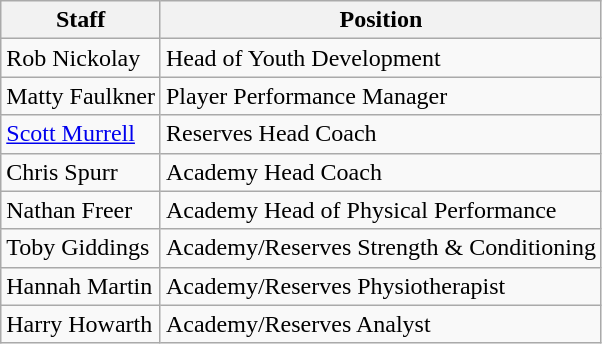<table class="wikitable">
<tr>
<th>Staff</th>
<th>Position</th>
</tr>
<tr>
<td>Rob Nickolay</td>
<td>Head of Youth Development</td>
</tr>
<tr>
<td>Matty Faulkner</td>
<td>Player Performance Manager</td>
</tr>
<tr>
<td><a href='#'>Scott Murrell</a></td>
<td>Reserves Head Coach</td>
</tr>
<tr>
<td>Chris Spurr</td>
<td>Academy Head Coach</td>
</tr>
<tr>
<td>Nathan Freer</td>
<td>Academy Head of Physical Performance</td>
</tr>
<tr>
<td>Toby Giddings</td>
<td>Academy/Reserves Strength & Conditioning</td>
</tr>
<tr>
<td>Hannah Martin</td>
<td>Academy/Reserves Physiotherapist</td>
</tr>
<tr>
<td>Harry Howarth</td>
<td>Academy/Reserves Analyst</td>
</tr>
</table>
